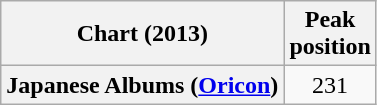<table class="wikitable plainrowheaders" style="text-align:center">
<tr>
<th scope="col">Chart (2013)</th>
<th scope="col">Peak<br> position</th>
</tr>
<tr>
<th scope="row">Japanese Albums (<a href='#'>Oricon</a>)</th>
<td>231</td>
</tr>
</table>
